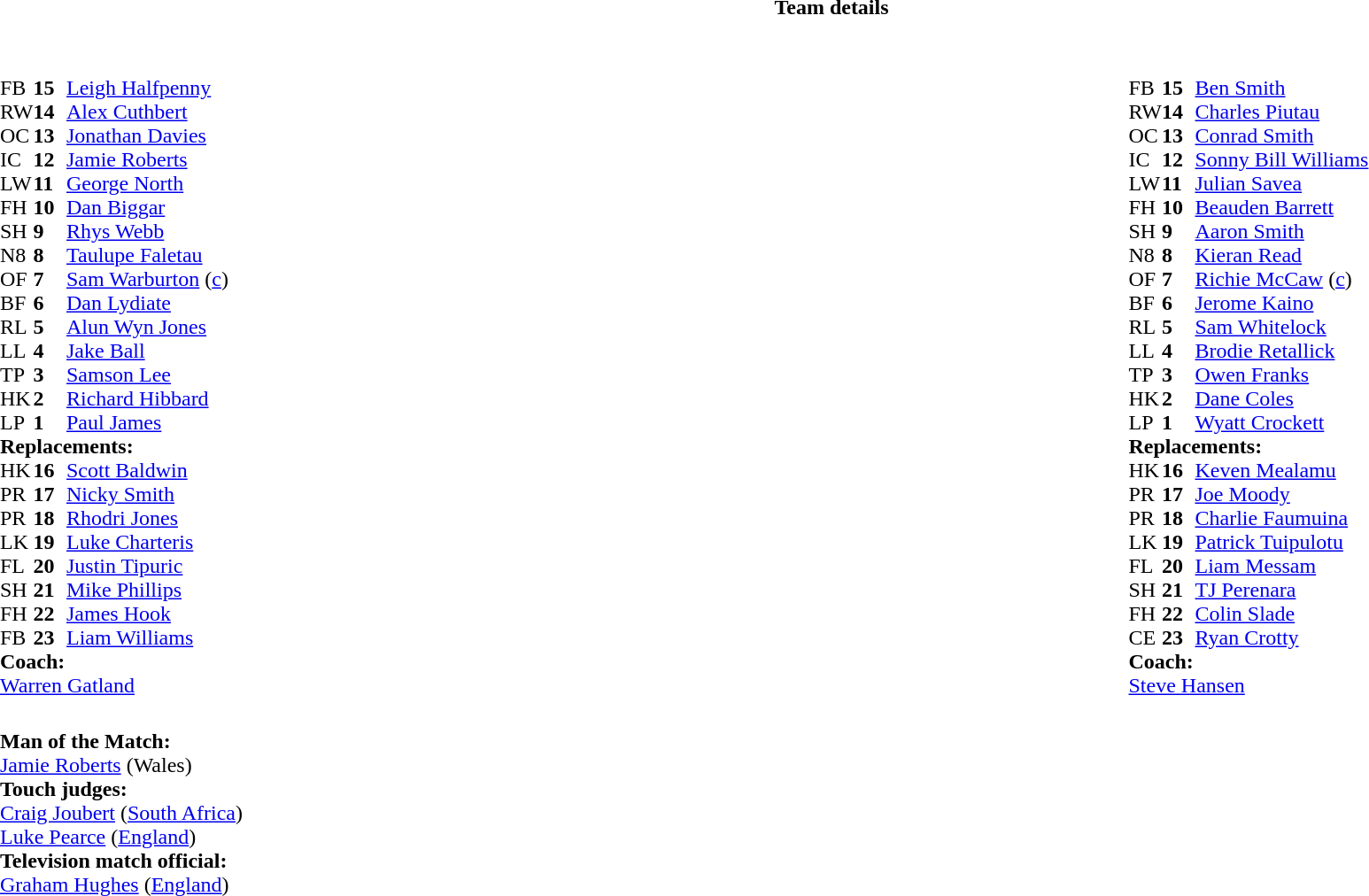<table border="0" width="100%" class="collapsible collapsed">
<tr>
<th>Team details</th>
</tr>
<tr>
<td><br><table width="100%">
<tr>
<td valign="top" width="50%"><br><table style="font-size: 100%" cellspacing="0" cellpadding="0">
<tr>
<th width="25"></th>
<th width="25"></th>
</tr>
<tr>
<td>FB</td>
<td><strong>15</strong></td>
<td><a href='#'>Leigh Halfpenny</a></td>
</tr>
<tr>
<td>RW</td>
<td><strong>14</strong></td>
<td><a href='#'>Alex Cuthbert</a></td>
</tr>
<tr>
<td>OC</td>
<td><strong>13</strong></td>
<td><a href='#'>Jonathan Davies</a></td>
</tr>
<tr>
<td>IC</td>
<td><strong>12</strong></td>
<td><a href='#'>Jamie Roberts</a></td>
</tr>
<tr>
<td>LW</td>
<td><strong>11</strong></td>
<td><a href='#'>George North</a></td>
<td></td>
<td></td>
</tr>
<tr>
<td>FH</td>
<td><strong>10</strong></td>
<td><a href='#'>Dan Biggar</a></td>
<td></td>
<td></td>
</tr>
<tr>
<td>SH</td>
<td><strong>9</strong></td>
<td><a href='#'>Rhys Webb</a></td>
<td></td>
<td></td>
</tr>
<tr>
<td>N8</td>
<td><strong>8</strong></td>
<td><a href='#'>Taulupe Faletau</a></td>
</tr>
<tr>
<td>OF</td>
<td><strong>7</strong></td>
<td><a href='#'>Sam Warburton</a> (<a href='#'>c</a>)</td>
</tr>
<tr>
<td>BF</td>
<td><strong>6</strong></td>
<td><a href='#'>Dan Lydiate</a></td>
<td></td>
<td></td>
</tr>
<tr>
<td>RL</td>
<td><strong>5</strong></td>
<td><a href='#'>Alun Wyn Jones</a></td>
</tr>
<tr>
<td>LL</td>
<td><strong>4</strong></td>
<td><a href='#'>Jake Ball</a></td>
<td></td>
<td></td>
</tr>
<tr>
<td>TP</td>
<td><strong>3</strong></td>
<td><a href='#'>Samson Lee</a></td>
<td></td>
<td></td>
</tr>
<tr>
<td>HK</td>
<td><strong>2</strong></td>
<td><a href='#'>Richard Hibbard</a></td>
<td></td>
<td></td>
</tr>
<tr>
<td>LP</td>
<td><strong>1</strong></td>
<td><a href='#'>Paul James</a></td>
<td></td>
<td></td>
<td></td>
</tr>
<tr>
<td colspan=3><strong>Replacements:</strong></td>
</tr>
<tr>
<td>HK</td>
<td><strong>16</strong></td>
<td><a href='#'>Scott Baldwin</a></td>
<td></td>
<td></td>
</tr>
<tr>
<td>PR</td>
<td><strong>17</strong></td>
<td><a href='#'>Nicky Smith</a></td>
<td></td>
<td></td>
<td></td>
</tr>
<tr>
<td>PR</td>
<td><strong>18</strong></td>
<td><a href='#'>Rhodri Jones</a></td>
<td></td>
<td></td>
</tr>
<tr>
<td>LK</td>
<td><strong>19</strong></td>
<td><a href='#'>Luke Charteris</a></td>
<td></td>
<td></td>
</tr>
<tr>
<td>FL</td>
<td><strong>20</strong></td>
<td><a href='#'>Justin Tipuric</a></td>
<td></td>
<td></td>
</tr>
<tr>
<td>SH</td>
<td><strong>21</strong></td>
<td><a href='#'>Mike Phillips</a></td>
<td></td>
<td></td>
</tr>
<tr>
<td>FH</td>
<td><strong>22</strong></td>
<td><a href='#'>James Hook</a></td>
<td></td>
<td></td>
</tr>
<tr>
<td>FB</td>
<td><strong>23</strong></td>
<td><a href='#'>Liam Williams</a></td>
<td></td>
<td></td>
</tr>
<tr>
<td colspan=3><strong>Coach:</strong></td>
</tr>
<tr>
<td colspan="4"> <a href='#'>Warren Gatland</a></td>
</tr>
</table>
</td>
<td valign="top" width="50%"><br><table style="font-size: 100%" cellspacing="0" cellpadding="0" align="center">
<tr>
<th width="25"></th>
<th width="25"></th>
</tr>
<tr>
<td>FB</td>
<td><strong>15</strong></td>
<td><a href='#'>Ben Smith</a></td>
</tr>
<tr>
<td>RW</td>
<td><strong>14</strong></td>
<td><a href='#'>Charles Piutau</a></td>
<td></td>
<td></td>
</tr>
<tr>
<td>OC</td>
<td><strong>13</strong></td>
<td><a href='#'>Conrad Smith</a></td>
</tr>
<tr>
<td>IC</td>
<td><strong>12</strong></td>
<td><a href='#'>Sonny Bill Williams</a></td>
<td></td>
<td></td>
</tr>
<tr>
<td>LW</td>
<td><strong>11</strong></td>
<td><a href='#'>Julian Savea</a></td>
</tr>
<tr>
<td>FH</td>
<td><strong>10</strong></td>
<td><a href='#'>Beauden Barrett</a></td>
</tr>
<tr>
<td>SH</td>
<td><strong>9</strong></td>
<td><a href='#'>Aaron Smith</a></td>
<td></td>
<td></td>
</tr>
<tr>
<td>N8</td>
<td><strong>8</strong></td>
<td><a href='#'>Kieran Read</a></td>
</tr>
<tr>
<td>OF</td>
<td><strong>7</strong></td>
<td><a href='#'>Richie McCaw</a> (<a href='#'>c</a>)</td>
</tr>
<tr>
<td>BF</td>
<td><strong>6</strong></td>
<td><a href='#'>Jerome Kaino</a></td>
<td></td>
<td></td>
</tr>
<tr>
<td>RL</td>
<td><strong>5</strong></td>
<td><a href='#'>Sam Whitelock</a></td>
<td></td>
<td></td>
</tr>
<tr>
<td>LL</td>
<td><strong>4</strong></td>
<td><a href='#'>Brodie Retallick</a></td>
</tr>
<tr>
<td>TP</td>
<td><strong>3</strong></td>
<td><a href='#'>Owen Franks</a></td>
<td></td>
<td></td>
</tr>
<tr>
<td>HK</td>
<td><strong>2</strong></td>
<td><a href='#'>Dane Coles</a></td>
<td></td>
<td></td>
</tr>
<tr>
<td>LP</td>
<td><strong>1</strong></td>
<td><a href='#'>Wyatt Crockett</a></td>
<td></td>
<td></td>
</tr>
<tr>
<td colspan=3><strong>Replacements:</strong></td>
</tr>
<tr>
<td>HK</td>
<td><strong>16</strong></td>
<td><a href='#'>Keven Mealamu</a></td>
<td></td>
<td></td>
</tr>
<tr>
<td>PR</td>
<td><strong>17</strong></td>
<td><a href='#'>Joe Moody</a></td>
<td></td>
<td></td>
</tr>
<tr>
<td>PR</td>
<td><strong>18</strong></td>
<td><a href='#'>Charlie Faumuina</a></td>
<td></td>
<td></td>
</tr>
<tr>
<td>LK</td>
<td><strong>19</strong></td>
<td><a href='#'>Patrick Tuipulotu</a></td>
<td></td>
<td></td>
</tr>
<tr>
<td>FL</td>
<td><strong>20</strong></td>
<td><a href='#'>Liam Messam</a></td>
<td></td>
<td></td>
</tr>
<tr>
<td>SH</td>
<td><strong>21</strong></td>
<td><a href='#'>TJ Perenara</a></td>
<td></td>
<td></td>
</tr>
<tr>
<td>FH</td>
<td><strong>22</strong></td>
<td><a href='#'>Colin Slade</a></td>
<td></td>
<td></td>
</tr>
<tr>
<td>CE</td>
<td><strong>23</strong></td>
<td><a href='#'>Ryan Crotty</a></td>
<td></td>
<td></td>
</tr>
<tr>
<td colspan=3><strong>Coach:</strong></td>
</tr>
<tr>
<td colspan="4"> <a href='#'>Steve Hansen</a></td>
</tr>
</table>
</td>
</tr>
</table>
<table width=100% style="font-size: 100%">
<tr>
<td><br><strong>Man of the Match:</strong>
<br><a href='#'>Jamie Roberts</a> (Wales)<br><strong>Touch judges:</strong>
<br><a href='#'>Craig Joubert</a> (<a href='#'>South Africa</a>)
<br><a href='#'>Luke Pearce</a> (<a href='#'>England</a>)
<br><strong>Television match official:</strong>
<br><a href='#'>Graham Hughes</a> (<a href='#'>England</a>)</td>
</tr>
</table>
</td>
</tr>
</table>
